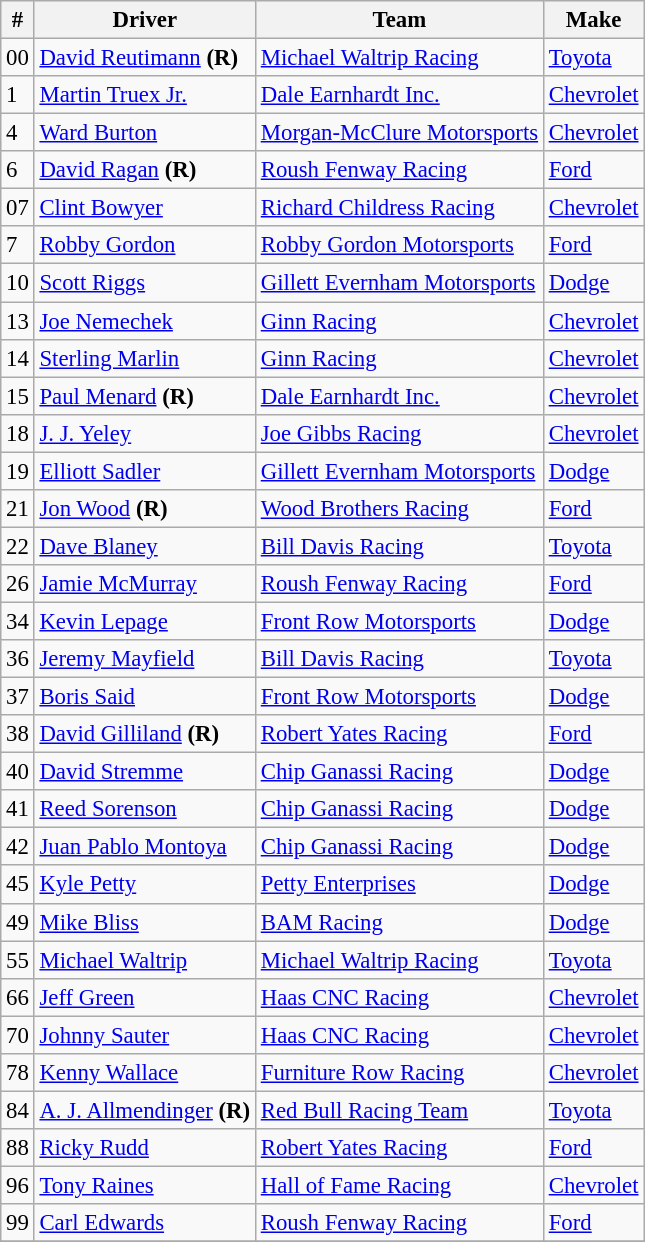<table class="wikitable" style="font-size:95%">
<tr>
<th>#</th>
<th>Driver</th>
<th>Team</th>
<th>Make</th>
</tr>
<tr>
<td>00</td>
<td><a href='#'>David Reutimann</a> <strong>(R)</strong></td>
<td><a href='#'>Michael Waltrip Racing</a></td>
<td><a href='#'>Toyota</a></td>
</tr>
<tr>
<td>1</td>
<td><a href='#'>Martin Truex Jr.</a></td>
<td><a href='#'>Dale Earnhardt Inc.</a></td>
<td><a href='#'>Chevrolet</a></td>
</tr>
<tr>
<td>4</td>
<td><a href='#'>Ward Burton</a></td>
<td><a href='#'>Morgan-McClure Motorsports</a></td>
<td><a href='#'>Chevrolet</a></td>
</tr>
<tr>
<td>6</td>
<td><a href='#'>David Ragan</a> <strong>(R)</strong></td>
<td><a href='#'>Roush Fenway Racing</a></td>
<td><a href='#'>Ford</a></td>
</tr>
<tr>
<td>07</td>
<td><a href='#'>Clint Bowyer</a></td>
<td><a href='#'>Richard Childress Racing</a></td>
<td><a href='#'>Chevrolet</a></td>
</tr>
<tr>
<td>7</td>
<td><a href='#'>Robby Gordon</a></td>
<td><a href='#'>Robby Gordon Motorsports</a></td>
<td><a href='#'>Ford</a></td>
</tr>
<tr>
<td>10</td>
<td><a href='#'>Scott Riggs</a></td>
<td><a href='#'>Gillett Evernham Motorsports</a></td>
<td><a href='#'>Dodge</a></td>
</tr>
<tr>
<td>13</td>
<td><a href='#'>Joe Nemechek</a></td>
<td><a href='#'>Ginn Racing</a></td>
<td><a href='#'>Chevrolet</a></td>
</tr>
<tr>
<td>14</td>
<td><a href='#'>Sterling Marlin</a></td>
<td><a href='#'>Ginn Racing</a></td>
<td><a href='#'>Chevrolet</a></td>
</tr>
<tr>
<td>15</td>
<td><a href='#'>Paul Menard</a> <strong>(R)</strong></td>
<td><a href='#'>Dale Earnhardt Inc.</a></td>
<td><a href='#'>Chevrolet</a></td>
</tr>
<tr>
<td>18</td>
<td><a href='#'>J. J. Yeley</a></td>
<td><a href='#'>Joe Gibbs Racing</a></td>
<td><a href='#'>Chevrolet</a></td>
</tr>
<tr>
<td>19</td>
<td><a href='#'>Elliott Sadler</a></td>
<td><a href='#'>Gillett Evernham Motorsports</a></td>
<td><a href='#'>Dodge</a></td>
</tr>
<tr>
<td>21</td>
<td><a href='#'>Jon Wood</a> <strong>(R)</strong></td>
<td><a href='#'>Wood Brothers Racing</a></td>
<td><a href='#'>Ford</a></td>
</tr>
<tr>
<td>22</td>
<td><a href='#'>Dave Blaney</a></td>
<td><a href='#'>Bill Davis Racing</a></td>
<td><a href='#'>Toyota</a></td>
</tr>
<tr>
<td>26</td>
<td><a href='#'>Jamie McMurray</a></td>
<td><a href='#'>Roush Fenway Racing</a></td>
<td><a href='#'>Ford</a></td>
</tr>
<tr>
<td>34</td>
<td><a href='#'>Kevin Lepage</a></td>
<td><a href='#'>Front Row Motorsports</a></td>
<td><a href='#'>Dodge</a></td>
</tr>
<tr>
<td>36</td>
<td><a href='#'>Jeremy Mayfield</a></td>
<td><a href='#'>Bill Davis Racing</a></td>
<td><a href='#'>Toyota</a></td>
</tr>
<tr>
<td>37</td>
<td><a href='#'>Boris Said</a></td>
<td><a href='#'>Front Row Motorsports</a></td>
<td><a href='#'>Dodge</a></td>
</tr>
<tr>
<td>38</td>
<td><a href='#'>David Gilliland</a> <strong>(R)</strong></td>
<td><a href='#'>Robert Yates Racing</a></td>
<td><a href='#'>Ford</a></td>
</tr>
<tr>
<td>40</td>
<td><a href='#'>David Stremme</a></td>
<td><a href='#'>Chip Ganassi Racing</a></td>
<td><a href='#'>Dodge</a></td>
</tr>
<tr>
<td>41</td>
<td><a href='#'>Reed Sorenson</a></td>
<td><a href='#'>Chip Ganassi Racing</a></td>
<td><a href='#'>Dodge</a></td>
</tr>
<tr>
<td>42</td>
<td><a href='#'>Juan Pablo Montoya</a></td>
<td><a href='#'>Chip Ganassi Racing</a></td>
<td><a href='#'>Dodge</a></td>
</tr>
<tr>
<td>45</td>
<td><a href='#'>Kyle Petty</a></td>
<td><a href='#'>Petty Enterprises</a></td>
<td><a href='#'>Dodge</a></td>
</tr>
<tr>
<td>49</td>
<td><a href='#'>Mike Bliss</a></td>
<td><a href='#'>BAM Racing</a></td>
<td><a href='#'>Dodge</a></td>
</tr>
<tr>
<td>55</td>
<td><a href='#'>Michael Waltrip</a></td>
<td><a href='#'>Michael Waltrip Racing</a></td>
<td><a href='#'>Toyota</a></td>
</tr>
<tr>
<td>66</td>
<td><a href='#'>Jeff Green</a></td>
<td><a href='#'>Haas CNC Racing</a></td>
<td><a href='#'>Chevrolet</a></td>
</tr>
<tr>
<td>70</td>
<td><a href='#'>Johnny Sauter</a></td>
<td><a href='#'>Haas CNC Racing</a></td>
<td><a href='#'>Chevrolet</a></td>
</tr>
<tr>
<td>78</td>
<td><a href='#'>Kenny Wallace</a></td>
<td><a href='#'>Furniture Row Racing</a></td>
<td><a href='#'>Chevrolet</a></td>
</tr>
<tr>
<td>84</td>
<td><a href='#'>A. J. Allmendinger</a> <strong>(R)</strong></td>
<td><a href='#'>Red Bull Racing Team</a></td>
<td><a href='#'>Toyota</a></td>
</tr>
<tr>
<td>88</td>
<td><a href='#'>Ricky Rudd</a></td>
<td><a href='#'>Robert Yates Racing</a></td>
<td><a href='#'>Ford</a></td>
</tr>
<tr>
<td>96</td>
<td><a href='#'>Tony Raines</a></td>
<td><a href='#'>Hall of Fame Racing</a></td>
<td><a href='#'>Chevrolet</a></td>
</tr>
<tr>
<td>99</td>
<td><a href='#'>Carl Edwards</a></td>
<td><a href='#'>Roush Fenway Racing</a></td>
<td><a href='#'>Ford</a></td>
</tr>
<tr>
</tr>
</table>
